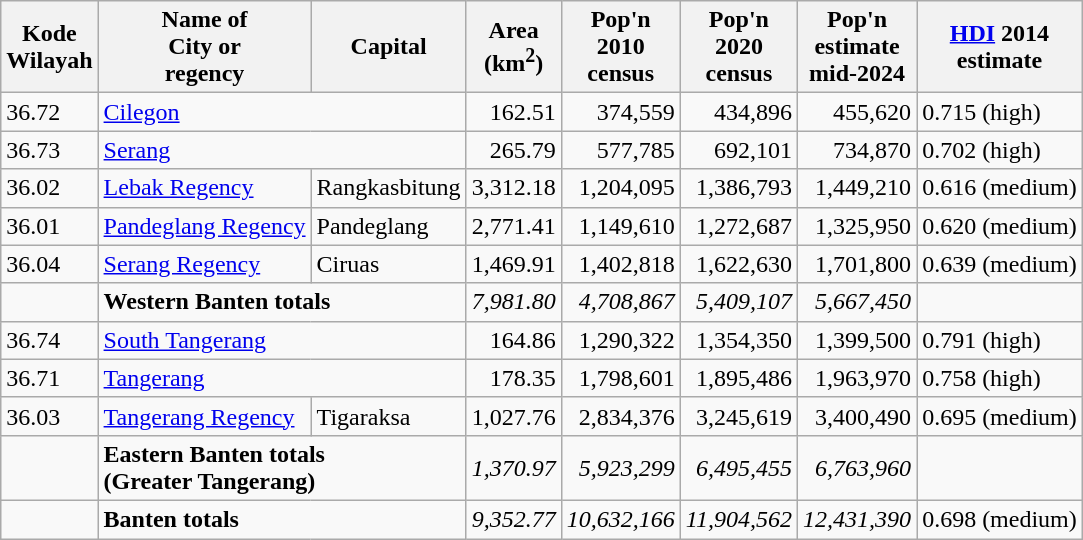<table class="sortable wikitable">
<tr>
<th>Kode<br>Wilayah</th>
<th>Name of<br>City or<br>regency</th>
<th>Capital</th>
<th>Area <br>(km<sup>2</sup>)</th>
<th>Pop'n<br>2010<br>census</th>
<th>Pop'n<br>2020<br>census</th>
<th>Pop'n<br>estimate<br>mid-2024</th>
<th><a href='#'>HDI</a> 2014 <br>estimate</th>
</tr>
<tr>
<td>36.72</td>
<td colspan="2"><a href='#'>Cilegon</a></td>
<td align="right">162.51</td>
<td align="right">374,559</td>
<td align="right">434,896</td>
<td align="right">455,620</td>
<td>0.715 (high)</td>
</tr>
<tr>
<td>36.73</td>
<td colspan="2"><a href='#'>Serang</a></td>
<td align="right">265.79</td>
<td align="right">577,785</td>
<td align="right">692,101</td>
<td align="right">734,870</td>
<td>0.702 (high)</td>
</tr>
<tr>
<td>36.02</td>
<td><a href='#'>Lebak Regency</a></td>
<td>Rangkasbitung</td>
<td align="right">3,312.18</td>
<td align="right">1,204,095</td>
<td align="right">1,386,793</td>
<td align="right">1,449,210</td>
<td>0.616 (medium)</td>
</tr>
<tr>
<td>36.01</td>
<td><a href='#'>Pandeglang Regency</a></td>
<td>Pandeglang</td>
<td align="right">2,771.41</td>
<td align="right">1,149,610</td>
<td align="right">1,272,687</td>
<td align="right">1,325,950</td>
<td>0.620 (medium)</td>
</tr>
<tr>
<td>36.04</td>
<td><a href='#'>Serang Regency</a></td>
<td>Ciruas</td>
<td align="right">1,469.91</td>
<td align="right">1,402,818</td>
<td align="right">1,622,630</td>
<td align="right">1,701,800</td>
<td>0.639 (medium)</td>
</tr>
<tr>
<td></td>
<td colspan="2"><strong>Western Banten totals<br></strong></td>
<td align="right"><em>7,981.80</em></td>
<td align="right"><em>4,708,867</em></td>
<td align="right"><em>5,409,107</em></td>
<td align="right"><em>5,667,450</em></td>
<td></td>
</tr>
<tr>
<td>36.74</td>
<td colspan="2"><a href='#'>South Tangerang</a></td>
<td align="right">164.86</td>
<td align="right">1,290,322</td>
<td align="right">1,354,350</td>
<td align="right">1,399,500</td>
<td>0.791 (high)</td>
</tr>
<tr>
<td>36.71</td>
<td colspan="2"><a href='#'>Tangerang</a></td>
<td align="right">178.35</td>
<td align="right">1,798,601</td>
<td align="right">1,895,486</td>
<td align="right">1,963,970</td>
<td>0.758 (high)</td>
</tr>
<tr>
<td>36.03</td>
<td><a href='#'>Tangerang Regency</a></td>
<td>Tigaraksa</td>
<td align="right">1,027.76</td>
<td align="right">2,834,376</td>
<td align="right">3,245,619</td>
<td align="right">3,400,490</td>
<td>0.695 (medium)</td>
</tr>
<tr>
<td></td>
<td colspan="2"><strong>Eastern Banten totals<br>(Greater Tangerang)</strong></td>
<td align="right"><em>1,370.97</em></td>
<td align="right"><em>5,923,299</em></td>
<td align="right"><em>6,495,455</em></td>
<td align="right"><em>6,763,960</em></td>
<td></td>
</tr>
<tr>
<td></td>
<td colspan="2"><strong>Banten totals</strong></td>
<td align="right"><em>9,352.77</em></td>
<td align="right"><em>10,632,166</em></td>
<td align="right"><em>11,904,562</em></td>
<td align="right"><em>12,431,390</em></td>
<td>0.698 (medium)</td>
</tr>
</table>
